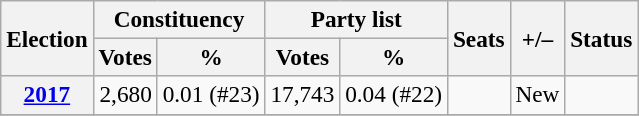<table class="wikitable" style="font-size:97%; text-align:right;">
<tr>
<th rowspan=2>Election</th>
<th colspan=2>Constituency</th>
<th colspan=2>Party list</th>
<th rowspan=2>Seats</th>
<th rowspan=2>+/–</th>
<th rowspan=2>Status</th>
</tr>
<tr>
<th>Votes</th>
<th>%</th>
<th>Votes</th>
<th>%</th>
</tr>
<tr>
<th><a href='#'>2017</a></th>
<td>2,680</td>
<td>0.01 (#23)</td>
<td>17,743</td>
<td>0.04 (#22)</td>
<td></td>
<td>New</td>
<td></td>
</tr>
<tr>
</tr>
</table>
